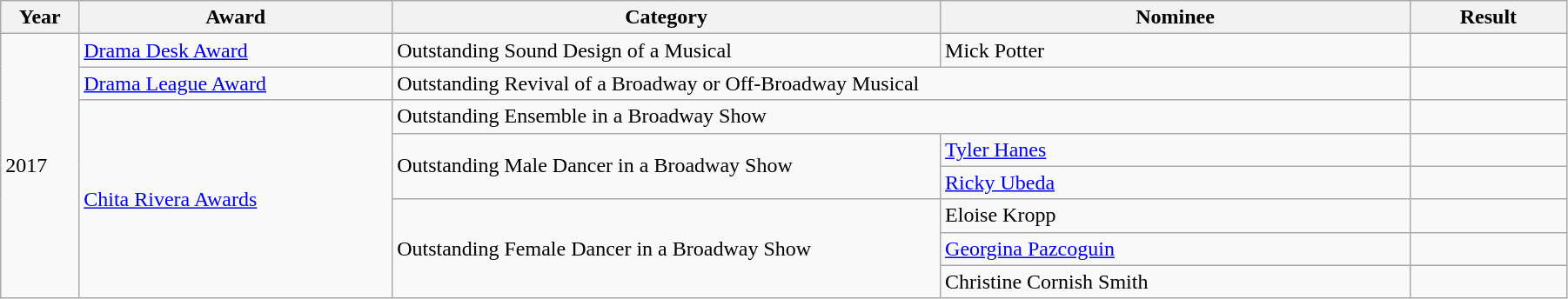<table class="wikitable" style="width:95%;">
<tr>
<th width=5%>Year</th>
<th style="width:20%;">Award</th>
<th style="width:35%;">Category</th>
<th style="width:30%;">Nominee</th>
<th style="width:10%;">Result</th>
</tr>
<tr>
<td rowspan="8">2017</td>
<td><a href='#'>Drama Desk Award</a></td>
<td>Outstanding Sound Design of a Musical</td>
<td>Mick Potter</td>
<td></td>
</tr>
<tr>
<td><a href='#'>Drama League Award</a></td>
<td colspan="2">Outstanding Revival of a Broadway or Off-Broadway Musical</td>
<td></td>
</tr>
<tr>
<td rowspan="6"><a href='#'>Chita Rivera Awards</a></td>
<td colspan="2">Outstanding Ensemble in a Broadway Show</td>
<td></td>
</tr>
<tr>
<td rowspan="2">Outstanding Male Dancer in a Broadway Show</td>
<td><a href='#'>Tyler Hanes</a></td>
<td></td>
</tr>
<tr>
<td><a href='#'>Ricky Ubeda</a></td>
<td></td>
</tr>
<tr>
<td rowspan="3">Outstanding Female Dancer in a Broadway Show</td>
<td>Eloise Kropp</td>
<td></td>
</tr>
<tr>
<td><a href='#'>Georgina Pazcoguin</a></td>
<td></td>
</tr>
<tr>
<td>Christine Cornish Smith</td>
<td></td>
</tr>
</table>
